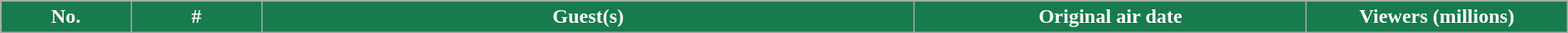<table class="wikitable plainrowheaders">
<tr>
<th style="background: #177B4D;color:#FFF;width:5%;">No.</th>
<th style="background: #177B4D;color:#FFF;width:5%;">#</th>
<th style="background: #177B4D;color:#FFF;width:25%;">Guest(s)</th>
<th style="background: #177B4D;color:#FFF;width:15%;">Original air date</th>
<th style="background: #177B4D;color:#FFF;width:10%;">Viewers (millions)<br>








</th>
</tr>
</table>
